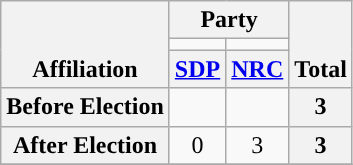<table class=wikitable style="text-align:center">
<tr style="vertical-align:bottom;">
<th rowspan=3>Affiliation</th>
<th colspan=2>Party</th>
<th rowspan=3>Total</th>
</tr>
<tr>
<td style="background-color:"></td>
<td style="background-color:"></td>
</tr>
<tr>
<th><a href='#'>SDP</a></th>
<th><a href='#'>NRC</a></th>
</tr>
<tr>
<th>Before Election</th>
<td></td>
<td></td>
<th>3</th>
</tr>
<tr>
<th>After Election</th>
<td>0</td>
<td>3</td>
<th>3</th>
</tr>
<tr>
</tr>
</table>
